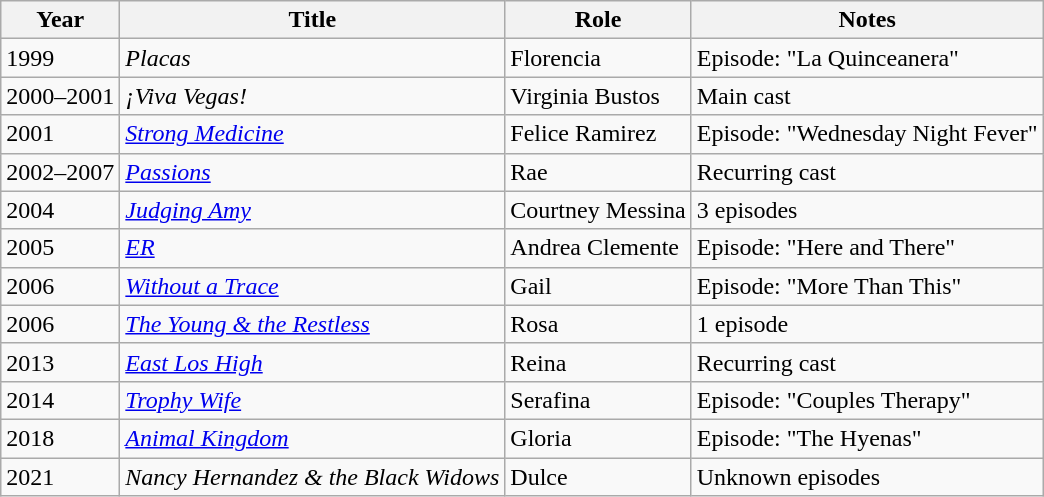<table class="wikitable sortable">
<tr>
<th>Year</th>
<th>Title</th>
<th>Role</th>
<th>Notes</th>
</tr>
<tr>
<td>1999</td>
<td><em>Placas</em></td>
<td>Florencia</td>
<td>Episode: "La Quinceanera"</td>
</tr>
<tr>
<td>2000–2001</td>
<td><em>¡Viva Vegas!</em></td>
<td>Virginia Bustos</td>
<td>Main cast</td>
</tr>
<tr>
<td>2001</td>
<td><em><a href='#'>Strong Medicine</a></em></td>
<td>Felice Ramirez</td>
<td>Episode: "Wednesday Night Fever"</td>
</tr>
<tr>
<td>2002–2007</td>
<td><em><a href='#'>Passions</a></em></td>
<td>Rae</td>
<td>Recurring cast</td>
</tr>
<tr>
<td>2004</td>
<td><em><a href='#'>Judging Amy</a></em></td>
<td>Courtney Messina</td>
<td>3 episodes</td>
</tr>
<tr>
<td>2005</td>
<td><em><a href='#'>ER</a></em></td>
<td>Andrea Clemente</td>
<td>Episode: "Here and There"</td>
</tr>
<tr>
<td>2006</td>
<td><em><a href='#'>Without a Trace</a></em></td>
<td>Gail</td>
<td>Episode: "More Than This"</td>
</tr>
<tr>
<td>2006</td>
<td><em><a href='#'>The Young & the Restless</a></em></td>
<td>Rosa</td>
<td>1 episode</td>
</tr>
<tr>
<td>2013</td>
<td><em><a href='#'>East Los High</a></em></td>
<td>Reina</td>
<td>Recurring cast</td>
</tr>
<tr>
<td>2014</td>
<td><em><a href='#'>Trophy Wife</a></em></td>
<td>Serafina</td>
<td>Episode: "Couples Therapy"</td>
</tr>
<tr>
<td>2018</td>
<td><em><a href='#'>Animal Kingdom</a></em></td>
<td>Gloria</td>
<td>Episode: "The Hyenas"</td>
</tr>
<tr>
<td>2021</td>
<td><em>Nancy Hernandez & the Black Widows</em></td>
<td>Dulce</td>
<td>Unknown episodes</td>
</tr>
</table>
